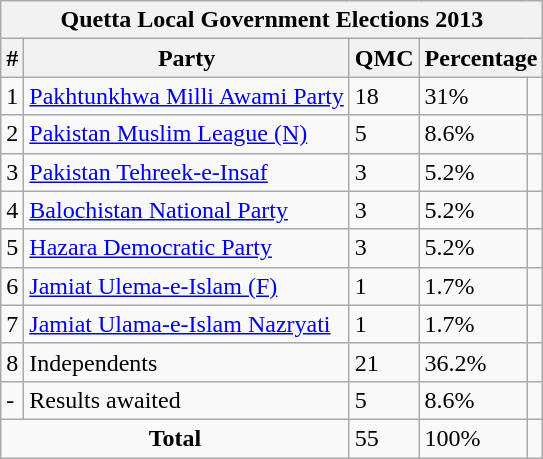<table class="wikitable">
<tr>
<th colspan="5">Quetta Local Government Elections 2013 </th>
</tr>
<tr>
<th>#</th>
<th>Party</th>
<th>QMC</th>
<th colspan="2">Percentage</th>
</tr>
<tr>
<td>1</td>
<td> <a href='#'>Pakhtunkhwa Milli Awami Party</a></td>
<td>18</td>
<td>31%</td>
<td></td>
</tr>
<tr>
<td>2</td>
<td><a href='#'>Pakistan Muslim League (N)</a></td>
<td>5</td>
<td>8.6%</td>
<td></td>
</tr>
<tr>
<td>3</td>
<td> <a href='#'>Pakistan Tehreek-e-Insaf</a></td>
<td>3</td>
<td>5.2%</td>
<td></td>
</tr>
<tr>
<td>4</td>
<td> <a href='#'>Balochistan National Party</a></td>
<td>3</td>
<td>5.2%</td>
<td></td>
</tr>
<tr>
<td>5</td>
<td> <a href='#'>Hazara Democratic Party</a></td>
<td>3</td>
<td>5.2%</td>
<td></td>
</tr>
<tr>
<td>6</td>
<td><a href='#'>Jamiat Ulema-e-Islam (F)</a></td>
<td>1</td>
<td>1.7%</td>
<td></td>
</tr>
<tr>
<td>7</td>
<td><a href='#'>Jamiat Ulama-e-Islam Nazryati</a></td>
<td>1</td>
<td>1.7%</td>
<td></td>
</tr>
<tr>
<td>8</td>
<td>Independents</td>
<td>21</td>
<td>36.2%</td>
<td></td>
</tr>
<tr>
<td>-</td>
<td>Results awaited</td>
<td>5</td>
<td>8.6%</td>
<td></td>
</tr>
<tr>
<td colspan="2" style="text-align:center;"><strong>Total</strong></td>
<td>55</td>
<td>100%</td>
<td></td>
</tr>
</table>
